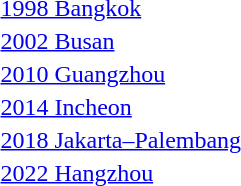<table>
<tr>
<td><a href='#'>1998 Bangkok</a></td>
<td></td>
<td></td>
<td></td>
</tr>
<tr>
<td><a href='#'>2002 Busan</a></td>
<td></td>
<td></td>
<td></td>
</tr>
<tr>
<td><a href='#'>2010 Guangzhou</a></td>
<td></td>
<td></td>
<td></td>
</tr>
<tr>
<td><a href='#'>2014 Incheon</a></td>
<td></td>
<td></td>
<td></td>
</tr>
<tr>
<td><a href='#'>2018 Jakarta–Palembang</a></td>
<td></td>
<td></td>
<td></td>
</tr>
<tr>
<td><a href='#'>2022 Hangzhou</a></td>
<td></td>
<td></td>
<td></td>
</tr>
</table>
